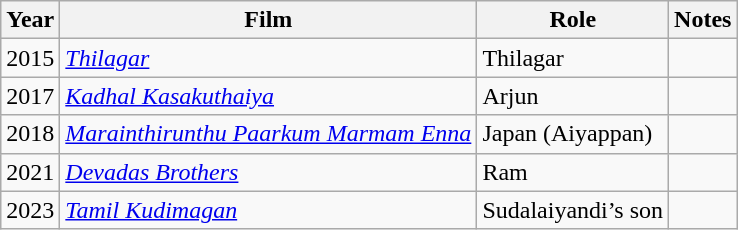<table class="wikitable sortable">
<tr>
<th>Year</th>
<th>Film</th>
<th>Role</th>
<th>Notes</th>
</tr>
<tr>
<td>2015</td>
<td><em><a href='#'>Thilagar</a></em></td>
<td>Thilagar</td>
<td></td>
</tr>
<tr>
<td>2017</td>
<td><em><a href='#'>Kadhal Kasakuthaiya</a></em></td>
<td>Arjun</td>
<td></td>
</tr>
<tr>
<td>2018</td>
<td><em><a href='#'>Marainthirunthu Paarkum Marmam Enna</a></em></td>
<td>Japan (Aiyappan)</td>
<td></td>
</tr>
<tr>
<td>2021</td>
<td><em><a href='#'>Devadas Brothers</a></em></td>
<td>Ram</td>
<td></td>
</tr>
<tr>
<td>2023</td>
<td><em><a href='#'>Tamil Kudimagan</a></em></td>
<td>Sudalaiyandi’s son</td>
<td></td>
</tr>
</table>
